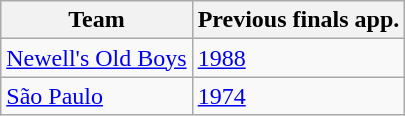<table class="wikitable">
<tr>
<th>Team</th>
<th>Previous finals app.</th>
</tr>
<tr>
<td> <a href='#'>Newell's Old Boys</a></td>
<td><a href='#'>1988</a></td>
</tr>
<tr>
<td> <a href='#'>São Paulo</a></td>
<td><a href='#'>1974</a></td>
</tr>
</table>
